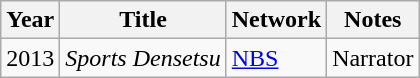<table class="wikitable">
<tr>
<th>Year</th>
<th>Title</th>
<th>Network</th>
<th>Notes</th>
</tr>
<tr>
<td>2013</td>
<td><em>Sports Densetsu</em></td>
<td><a href='#'>NBS</a></td>
<td>Narrator</td>
</tr>
</table>
